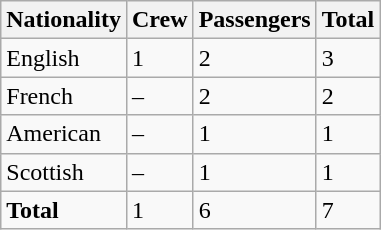<table class="wikitable">
<tr>
<th>Nationality</th>
<th>Crew</th>
<th>Passengers</th>
<th>Total</th>
</tr>
<tr>
<td>English</td>
<td>1</td>
<td>2</td>
<td>3</td>
</tr>
<tr>
<td>French</td>
<td>–</td>
<td>2</td>
<td>2</td>
</tr>
<tr>
<td>American</td>
<td>–</td>
<td>1</td>
<td>1</td>
</tr>
<tr>
<td>Scottish</td>
<td>–</td>
<td>1</td>
<td>1</td>
</tr>
<tr>
<td><strong>Total</strong></td>
<td>1</td>
<td>6</td>
<td>7</td>
</tr>
</table>
